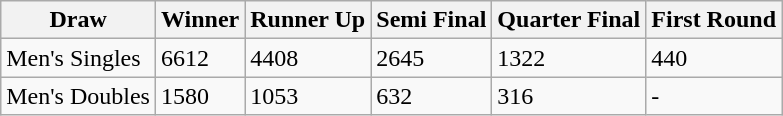<table class="wikitable sortable">
<tr>
<th>Draw</th>
<th>Winner</th>
<th>Runner Up</th>
<th>Semi Final</th>
<th>Quarter Final</th>
<th>First Round</th>
</tr>
<tr>
<td>Men's Singles</td>
<td>6612</td>
<td>4408</td>
<td>2645</td>
<td>1322</td>
<td>440</td>
</tr>
<tr>
<td>Men's Doubles</td>
<td>1580</td>
<td>1053</td>
<td>632</td>
<td>316</td>
<td>-</td>
</tr>
</table>
